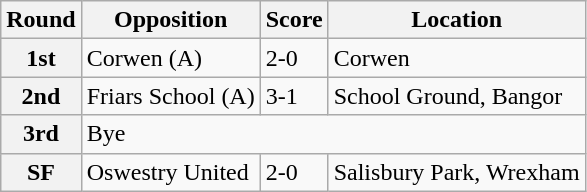<table class="wikitable">
<tr>
<th>Round</th>
<th>Opposition</th>
<th>Score</th>
<th>Location</th>
</tr>
<tr>
<th>1st</th>
<td>Corwen (A)</td>
<td>2-0</td>
<td>Corwen</td>
</tr>
<tr>
<th>2nd</th>
<td>Friars School (A)</td>
<td>3-1</td>
<td>School Ground, Bangor</td>
</tr>
<tr>
<th>3rd</th>
<td colspan="3">Bye</td>
</tr>
<tr>
<th>SF</th>
<td>Oswestry United</td>
<td>2-0</td>
<td>Salisbury Park, Wrexham</td>
</tr>
</table>
